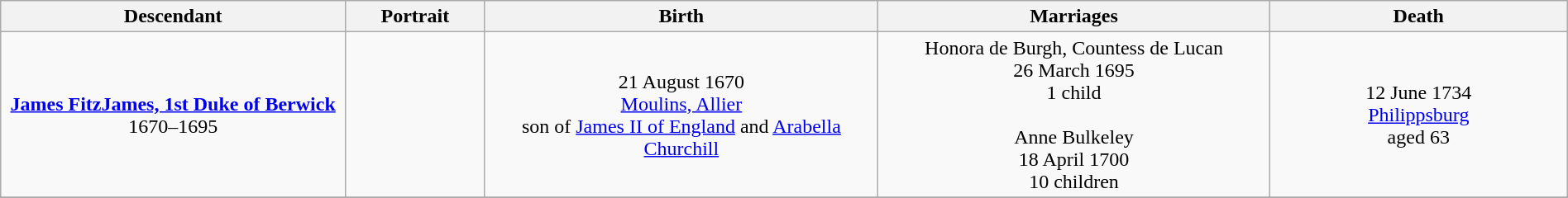<table style="text-align:center; width:100%" class="wikitable">
<tr>
<th width=22%>Descendant</th>
<th width=105px>Portrait</th>
<th>Birth</th>
<th width=25%>Marriages</th>
<th width=19%>Death</th>
</tr>
<tr>
<td><strong><a href='#'>James FitzJames, 1st Duke of Berwick</a></strong><br>1670–1695</td>
<td></td>
<td>21 August 1670<br><a href='#'>Moulins, Allier</a><br>son of <a href='#'>James II of England</a> and <a href='#'>Arabella Churchill</a></td>
<td>Honora de Burgh, Countess de Lucan<br>26 March 1695<br>1 child<br><br>Anne Bulkeley<br>18 April 1700<br>10 children</td>
<td>12 June 1734<br><a href='#'>Philippsburg</a><br>aged 63</td>
</tr>
<tr>
</tr>
</table>
